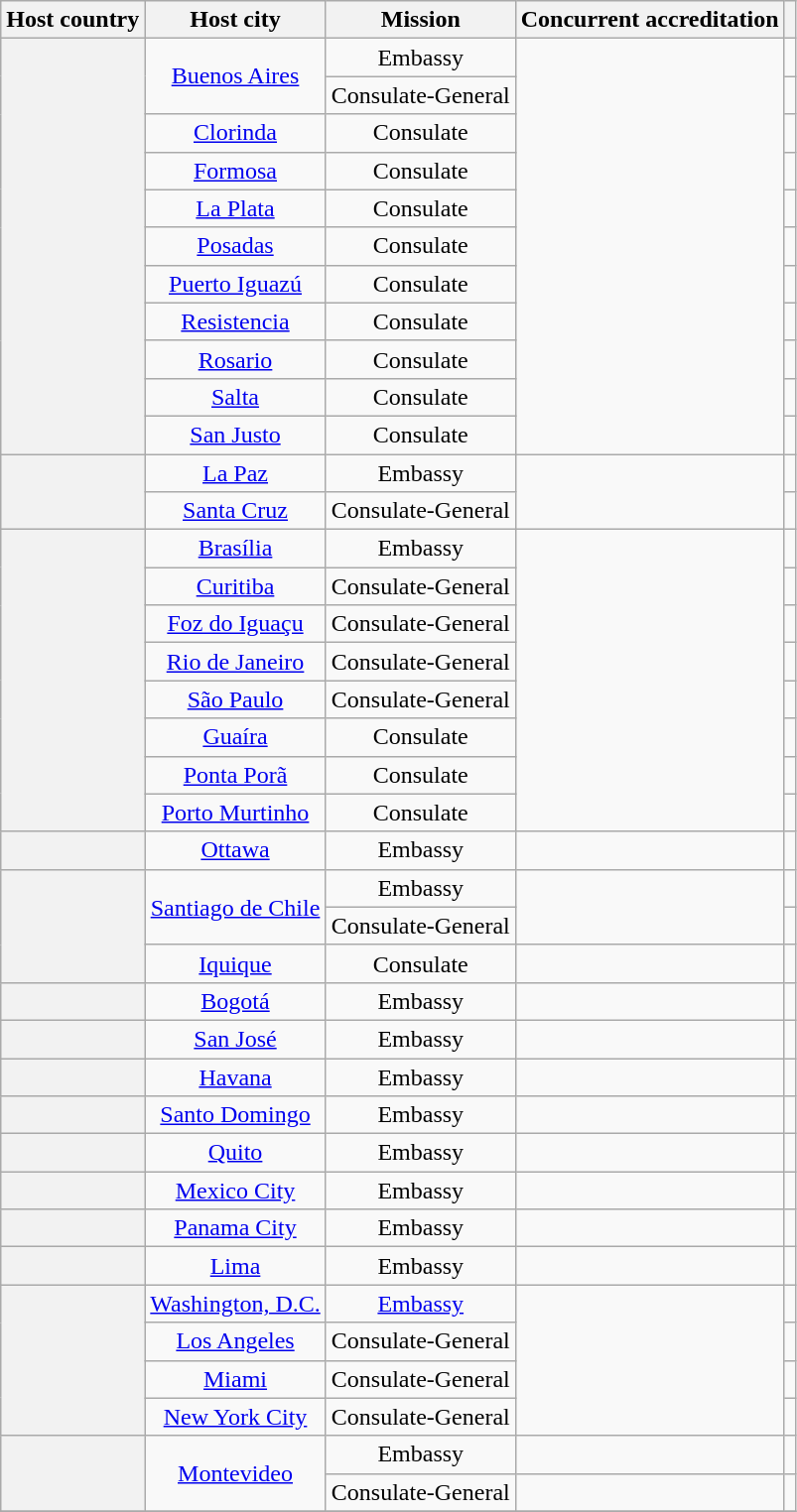<table class="wikitable plainrowheaders" style="text-align:center;">
<tr>
<th scope="col">Host country</th>
<th scope="col">Host city</th>
<th scope="col">Mission</th>
<th scope="col">Concurrent accreditation</th>
<th scope="col"></th>
</tr>
<tr>
<th scope="row" rowspan="11"></th>
<td rowspan="2"><a href='#'>Buenos Aires</a></td>
<td>Embassy</td>
<td rowspan="11"></td>
<td></td>
</tr>
<tr>
<td>Consulate-General</td>
<td></td>
</tr>
<tr>
<td><a href='#'>Clorinda</a></td>
<td>Consulate</td>
<td></td>
</tr>
<tr>
<td><a href='#'>Formosa</a></td>
<td>Consulate</td>
<td></td>
</tr>
<tr>
<td><a href='#'>La Plata</a></td>
<td>Consulate</td>
<td></td>
</tr>
<tr>
<td><a href='#'>Posadas</a></td>
<td>Consulate</td>
<td></td>
</tr>
<tr>
<td><a href='#'>Puerto Iguazú</a></td>
<td>Consulate</td>
<td></td>
</tr>
<tr>
<td><a href='#'>Resistencia</a></td>
<td>Consulate</td>
<td></td>
</tr>
<tr>
<td><a href='#'>Rosario</a></td>
<td style="text-align:center;">Consulate</td>
<td></td>
</tr>
<tr>
<td><a href='#'>Salta</a></td>
<td>Consulate</td>
<td></td>
</tr>
<tr>
<td><a href='#'>San Justo</a></td>
<td>Consulate</td>
<td></td>
</tr>
<tr>
<th scope="row" rowspan="2"></th>
<td><a href='#'>La Paz</a></td>
<td>Embassy</td>
<td rowspan="2"></td>
<td></td>
</tr>
<tr>
<td><a href='#'>Santa Cruz</a></td>
<td>Consulate-General</td>
<td></td>
</tr>
<tr>
<th scope="row" rowspan="8"></th>
<td><a href='#'>Brasília</a></td>
<td>Embassy</td>
<td rowspan="8"></td>
<td></td>
</tr>
<tr>
<td><a href='#'>Curitiba</a></td>
<td>Consulate-General</td>
<td></td>
</tr>
<tr>
<td><a href='#'>Foz do Iguaçu</a></td>
<td>Consulate-General</td>
<td></td>
</tr>
<tr>
<td><a href='#'>Rio de Janeiro</a></td>
<td>Consulate-General</td>
<td></td>
</tr>
<tr>
<td><a href='#'>São Paulo</a></td>
<td>Consulate-General</td>
<td></td>
</tr>
<tr>
<td><a href='#'>Guaíra</a></td>
<td>Consulate</td>
<td></td>
</tr>
<tr>
<td><a href='#'>Ponta Porã</a></td>
<td>Consulate</td>
<td></td>
</tr>
<tr>
<td><a href='#'>Porto Murtinho</a></td>
<td>Consulate</td>
<td></td>
</tr>
<tr>
<th scope="row"></th>
<td><a href='#'>Ottawa</a></td>
<td>Embassy</td>
<td></td>
<td></td>
</tr>
<tr>
<th scope="row" rowspan="3"></th>
<td rowspan="2"><a href='#'>Santiago de Chile</a></td>
<td>Embassy</td>
<td rowspan="2"></td>
<td></td>
</tr>
<tr>
<td>Consulate-General</td>
<td></td>
</tr>
<tr>
<td><a href='#'>Iquique</a></td>
<td>Consulate</td>
<td></td>
<td></td>
</tr>
<tr>
<th scope="row"></th>
<td><a href='#'>Bogotá</a></td>
<td>Embassy</td>
<td></td>
<td></td>
</tr>
<tr>
<th scope="row"></th>
<td><a href='#'>San José</a></td>
<td>Embassy</td>
<td></td>
<td></td>
</tr>
<tr>
<th scope="row"></th>
<td><a href='#'>Havana</a></td>
<td>Embassy</td>
<td></td>
<td></td>
</tr>
<tr>
<th scope="row"></th>
<td><a href='#'>Santo Domingo</a></td>
<td>Embassy</td>
<td></td>
<td></td>
</tr>
<tr>
<th scope="row"></th>
<td><a href='#'>Quito</a></td>
<td>Embassy</td>
<td></td>
<td></td>
</tr>
<tr>
<th scope="row"></th>
<td><a href='#'>Mexico City</a></td>
<td>Embassy</td>
<td></td>
<td></td>
</tr>
<tr>
<th scope="row"></th>
<td><a href='#'>Panama City</a></td>
<td>Embassy</td>
<td></td>
<td></td>
</tr>
<tr>
<th scope="row"></th>
<td><a href='#'>Lima</a></td>
<td>Embassy</td>
<td></td>
<td></td>
</tr>
<tr>
<th scope="row" rowspan="4"></th>
<td><a href='#'>Washington, D.C.</a></td>
<td><a href='#'>Embassy</a></td>
<td rowspan="4"></td>
<td></td>
</tr>
<tr>
<td><a href='#'>Los Angeles</a></td>
<td>Consulate-General</td>
<td></td>
</tr>
<tr>
<td><a href='#'>Miami</a></td>
<td>Consulate-General</td>
<td></td>
</tr>
<tr>
<td><a href='#'>New York City</a></td>
<td>Consulate-General</td>
<td></td>
</tr>
<tr>
<th scope="row" rowspan="2"></th>
<td rowspan="2"><a href='#'>Montevideo</a></td>
<td>Embassy</td>
<td></td>
<td></td>
</tr>
<tr>
<td>Consulate-General</td>
<td></td>
<td></td>
</tr>
<tr>
</tr>
</table>
